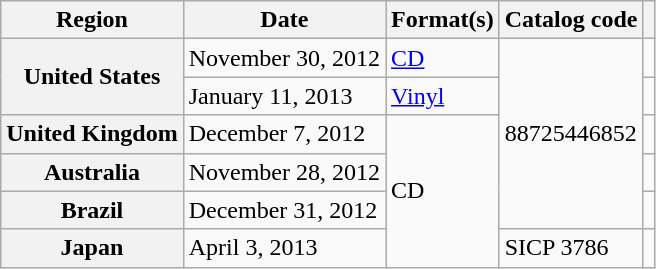<table class="wikitable plainrowheaders">
<tr>
<th scope="col">Region</th>
<th scope="col">Date</th>
<th scope="col">Format(s)</th>
<th scope="col">Catalog code</th>
<th scope="col"></th>
</tr>
<tr>
<th rowspan="2" scope="row">United States</th>
<td>November 30, 2012</td>
<td><a href='#'>CD</a></td>
<td rowspan="5">88725446852</td>
<td style="text-align:center;"></td>
</tr>
<tr>
<td>January 11, 2013</td>
<td><a href='#'>Vinyl</a></td>
<td style="text-align:center;"></td>
</tr>
<tr>
<th scope="row">United Kingdom</th>
<td>December 7, 2012</td>
<td rowspan="4">CD</td>
<td style="text-align:center;"></td>
</tr>
<tr>
<th scope="row">Australia</th>
<td>November 28, 2012</td>
<td style="text-align:center;"></td>
</tr>
<tr>
<th scope="row">Brazil</th>
<td>December 31, 2012</td>
<td style="text-align:center;"></td>
</tr>
<tr>
<th scope="row">Japan</th>
<td>April 3, 2013</td>
<td>SICP 3786</td>
<td style="text-align:center;"></td>
</tr>
</table>
